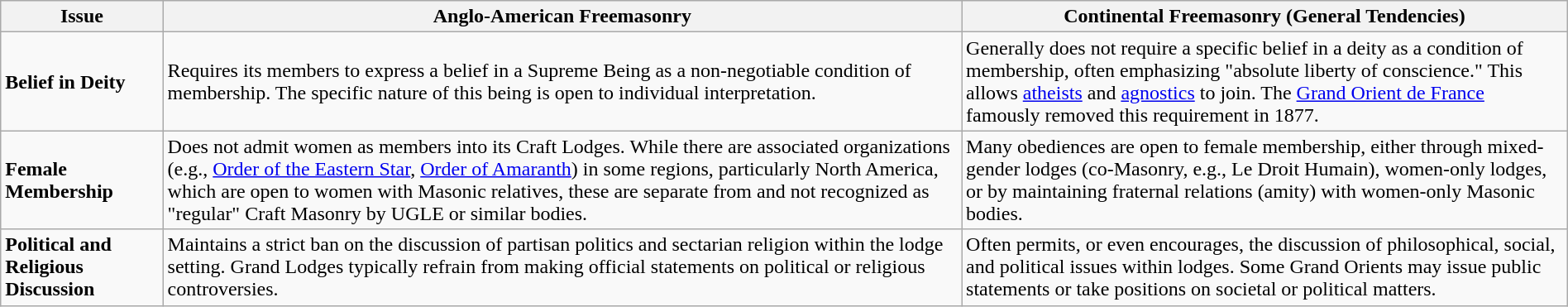<table class="wikitable" style="width:100%;">
<tr>
<th>Issue</th>
<th>Anglo-American Freemasonry</th>
<th>Continental Freemasonry (General Tendencies)</th>
</tr>
<tr>
<td><strong>Belief in Deity</strong></td>
<td>Requires its members to express a belief in a Supreme Being as a non-negotiable condition of membership. The specific nature of this being is open to individual interpretation.</td>
<td>Generally does not require a specific belief in a deity as a condition of membership, often emphasizing "absolute liberty of conscience." This allows <a href='#'>atheists</a> and <a href='#'>agnostics</a> to join. The <a href='#'>Grand Orient de France</a> famously removed this requirement in 1877.</td>
</tr>
<tr>
<td><strong>Female Membership</strong></td>
<td>Does not admit women as members into its Craft Lodges. While there are associated organizations (e.g., <a href='#'>Order of the Eastern Star</a>, <a href='#'>Order of Amaranth</a>) in some regions, particularly North America, which are open to women with Masonic relatives, these are separate from and not recognized as "regular" Craft Masonry by UGLE or similar bodies.</td>
<td>Many obediences are open to female membership, either through mixed-gender lodges (co-Masonry, e.g., Le Droit Humain), women-only lodges, or by maintaining fraternal relations (amity) with women-only Masonic bodies.</td>
</tr>
<tr>
<td><strong>Political and Religious Discussion</strong></td>
<td>Maintains a strict ban on the discussion of partisan politics and sectarian religion within the lodge setting. Grand Lodges typically refrain from making official statements on political or religious controversies.</td>
<td>Often permits, or even encourages, the discussion of philosophical, social, and political issues within lodges. Some Grand Orients may issue public statements or take positions on societal or political matters.</td>
</tr>
</table>
